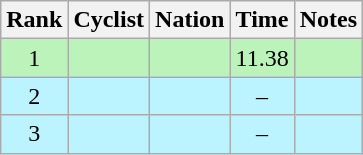<table class="wikitable sortable" style="text-align:center">
<tr>
<th>Rank</th>
<th>Cyclist</th>
<th>Nation</th>
<th>Time</th>
<th>Notes</th>
</tr>
<tr bgcolor=bbf3bb>
<td>1</td>
<td align=left></td>
<td align=left></td>
<td>11.38</td>
<td></td>
</tr>
<tr bgcolor=bbf3ff>
<td>2</td>
<td align=left></td>
<td align=left></td>
<td>–</td>
<td></td>
</tr>
<tr bgcolor=bbf3ff>
<td>3</td>
<td align=left></td>
<td align=left></td>
<td>–</td>
<td></td>
</tr>
</table>
